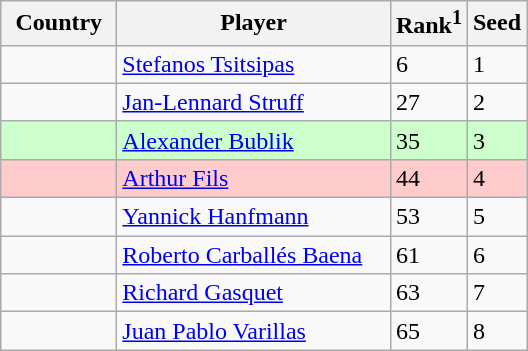<table class="sortable wikitable">
<tr>
<th width="70">Country</th>
<th width="175">Player</th>
<th>Rank<sup>1</sup></th>
<th>Seed</th>
</tr>
<tr>
<td></td>
<td><a href='#'>Stefanos Tsitsipas</a></td>
<td>6</td>
<td>1</td>
</tr>
<tr>
<td></td>
<td><a href='#'>Jan-Lennard Struff</a></td>
<td>27</td>
<td>2</td>
</tr>
<tr bgcolor=#cfc>
<td></td>
<td><a href='#'>Alexander Bublik</a></td>
<td>35</td>
<td>3</td>
</tr>
<tr bgcolor=#fcc>
<td></td>
<td><a href='#'>Arthur Fils</a></td>
<td>44</td>
<td>4</td>
</tr>
<tr>
<td></td>
<td><a href='#'>Yannick Hanfmann</a></td>
<td>53</td>
<td>5</td>
</tr>
<tr>
<td></td>
<td><a href='#'>Roberto Carballés Baena</a></td>
<td>61</td>
<td>6</td>
</tr>
<tr>
<td></td>
<td><a href='#'>Richard Gasquet</a></td>
<td>63</td>
<td>7</td>
</tr>
<tr>
<td></td>
<td><a href='#'>Juan Pablo Varillas</a></td>
<td>65</td>
<td>8</td>
</tr>
</table>
